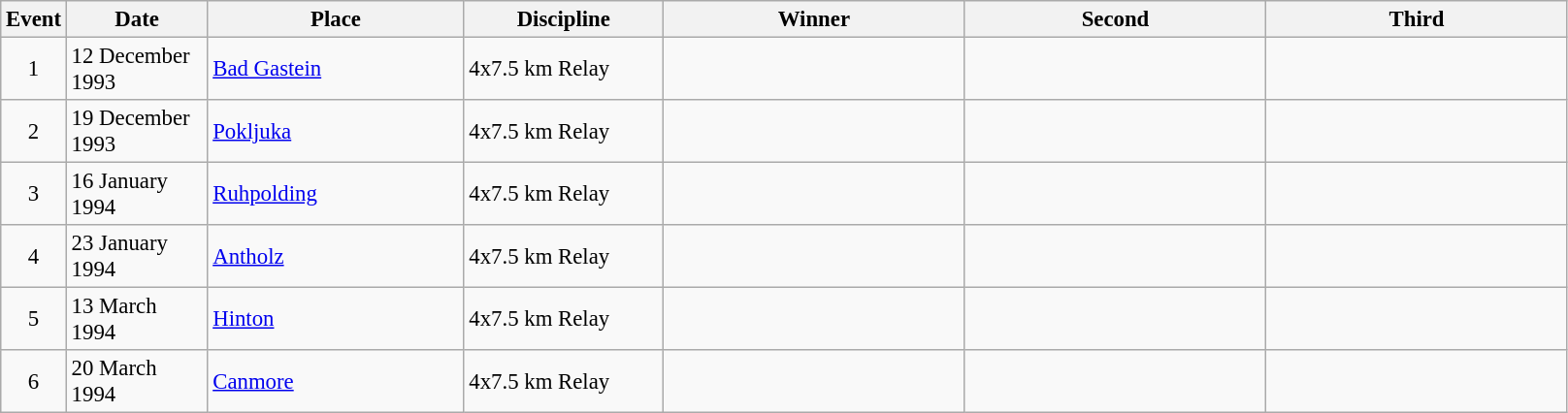<table class="wikitable" style="font-size:95%;">
<tr>
<th width="30">Event</th>
<th width="90">Date</th>
<th width="169">Place</th>
<th width="130">Discipline</th>
<th width="200">Winner</th>
<th width="200">Second</th>
<th width="200">Third</th>
</tr>
<tr>
<td align=center>1</td>
<td>12 December 1993</td>
<td> <a href='#'>Bad Gastein</a></td>
<td>4x7.5 km Relay</td>
<td></td>
<td></td>
<td></td>
</tr>
<tr>
<td align=center>2</td>
<td>19 December 1993</td>
<td> <a href='#'>Pokljuka</a></td>
<td>4x7.5 km Relay</td>
<td></td>
<td></td>
<td></td>
</tr>
<tr>
<td align=center>3</td>
<td>16 January 1994</td>
<td> <a href='#'>Ruhpolding</a></td>
<td>4x7.5 km Relay</td>
<td></td>
<td></td>
<td></td>
</tr>
<tr>
<td align=center>4</td>
<td>23 January 1994</td>
<td> <a href='#'>Antholz</a></td>
<td>4x7.5 km Relay</td>
<td></td>
<td></td>
<td></td>
</tr>
<tr>
<td align=center>5</td>
<td>13 March 1994</td>
<td> <a href='#'>Hinton</a></td>
<td>4x7.5 km Relay</td>
<td></td>
<td></td>
<td></td>
</tr>
<tr>
<td align=center>6</td>
<td>20 March 1994</td>
<td> <a href='#'>Canmore</a></td>
<td>4x7.5 km Relay</td>
<td></td>
<td></td>
<td></td>
</tr>
</table>
